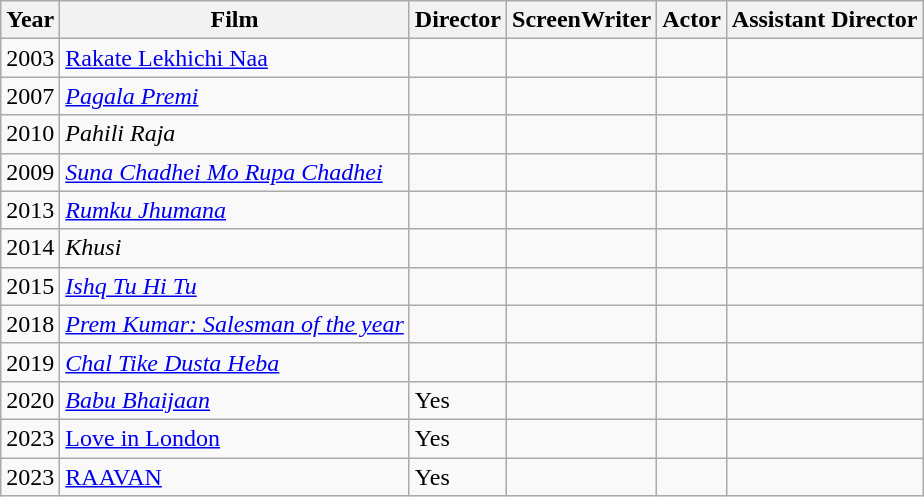<table class="wikitable sortable">
<tr>
<th>Year</th>
<th>Film</th>
<th>Director</th>
<th>ScreenWriter</th>
<th>Actor</th>
<th>Assistant Director</th>
</tr>
<tr>
<td>2003</td>
<td><a href='#'>Rakate Lekhichi Naa</a></td>
<td></td>
<td></td>
<td></td>
<td></td>
</tr>
<tr>
<td>2007</td>
<td><em><a href='#'>Pagala Premi</a></em></td>
<td></td>
<td></td>
<td style="text-align: center;"></td>
<td></td>
</tr>
<tr>
<td>2010</td>
<td><em>Pahili Raja </em></td>
<td style="text-align: center;"></td>
<td></td>
<td></td>
<td></td>
</tr>
<tr>
<td>2009</td>
<td><em><a href='#'>Suna Chadhei Mo Rupa Chadhei</a></em></td>
<td></td>
<td></td>
<td></td>
<td style="text-align: center;"></td>
</tr>
<tr>
<td>2013</td>
<td><em><a href='#'>Rumku Jhumana</a></em></td>
<td style="text-align: center;"></td>
<td style="text-align: center;"></td>
<td></td>
<td></td>
</tr>
<tr>
<td>2014</td>
<td><em>Khusi</em></td>
<td style="text-align: center;"></td>
<td style="text-align: center;"></td>
<td></td>
<td></td>
</tr>
<tr>
<td>2015</td>
<td><em><a href='#'>Ishq Tu Hi Tu</a></em></td>
<td style="text-align: center;"></td>
<td style="text-align: center;"></td>
<td></td>
<td></td>
</tr>
<tr>
<td>2018</td>
<td><em><a href='#'>Prem Kumar: Salesman of the year</a></em></td>
<td style="text-align: center;"></td>
<td style="text-align: center;"></td>
<td></td>
<td></td>
</tr>
<tr>
<td>2019</td>
<td><em><a href='#'>Chal Tike Dusta Heba</a></em></td>
<td style="text-align: center;"></td>
<td style="text-align: center;"></td>
<td></td>
<td></td>
</tr>
<tr>
<td>2020</td>
<td><em><a href='#'>Babu Bhaijaan</a></em></td>
<td>Yes</td>
<td></td>
<td></td>
<td></td>
</tr>
<tr>
<td>2023</td>
<td><a href='#'>Love in London</a></td>
<td>Yes</td>
<td></td>
<td></td>
<td></td>
</tr>
<tr>
<td>2023</td>
<td><a href='#'>RAAVAN</a></td>
<td>Yes</td>
<td></td>
<td></td>
<td></td>
</tr>
</table>
